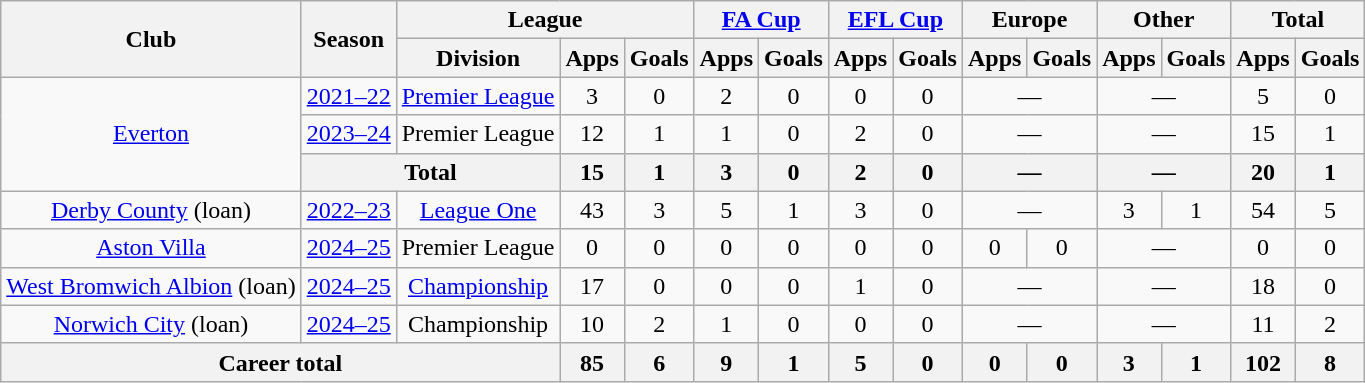<table class=wikitable style=text-align:center>
<tr>
<th rowspan=2>Club</th>
<th rowspan=2>Season</th>
<th colspan=3>League</th>
<th colspan=2><a href='#'>FA Cup</a></th>
<th colspan=2><a href='#'>EFL Cup</a></th>
<th colspan="2">Europe</th>
<th colspan="2">Other</th>
<th colspan=2>Total</th>
</tr>
<tr>
<th>Division</th>
<th>Apps</th>
<th>Goals</th>
<th>Apps</th>
<th>Goals</th>
<th>Apps</th>
<th>Goals</th>
<th>Apps</th>
<th>Goals</th>
<th>Apps</th>
<th>Goals</th>
<th>Apps</th>
<th>Goals</th>
</tr>
<tr>
<td rowspan=3><a href='#'>Everton</a></td>
<td><a href='#'>2021–22</a></td>
<td><a href='#'>Premier League</a></td>
<td>3</td>
<td>0</td>
<td>2</td>
<td>0</td>
<td>0</td>
<td>0</td>
<td colspan="2">—</td>
<td colspan="2">—</td>
<td>5</td>
<td>0</td>
</tr>
<tr>
<td><a href='#'>2023–24</a></td>
<td>Premier League</td>
<td>12</td>
<td>1</td>
<td>1</td>
<td>0</td>
<td>2</td>
<td>0</td>
<td colspan="2">—</td>
<td colspan="2">—</td>
<td>15</td>
<td>1</td>
</tr>
<tr>
<th colspan=2>Total</th>
<th>15</th>
<th>1</th>
<th>3</th>
<th>0</th>
<th>2</th>
<th>0</th>
<th colspan="2">—</th>
<th colspan="2">—</th>
<th>20</th>
<th>1</th>
</tr>
<tr>
<td><a href='#'>Derby County</a> (loan)</td>
<td><a href='#'>2022–23</a></td>
<td><a href='#'>League One</a></td>
<td>43</td>
<td>3</td>
<td>5</td>
<td>1</td>
<td>3</td>
<td>0</td>
<td colspan="2">—</td>
<td>3</td>
<td>1</td>
<td>54</td>
<td>5</td>
</tr>
<tr>
<td><a href='#'>Aston Villa</a></td>
<td><a href='#'>2024–25</a></td>
<td>Premier League</td>
<td>0</td>
<td>0</td>
<td>0</td>
<td>0</td>
<td>0</td>
<td>0</td>
<td>0</td>
<td>0</td>
<td colspan="2">—</td>
<td>0</td>
<td>0</td>
</tr>
<tr>
<td><a href='#'>West Bromwich Albion</a> (loan)</td>
<td><a href='#'>2024–25</a></td>
<td><a href='#'>Championship</a></td>
<td>17</td>
<td>0</td>
<td>0</td>
<td>0</td>
<td>1</td>
<td>0</td>
<td colspan="2">—</td>
<td colspan="2">—</td>
<td>18</td>
<td>0</td>
</tr>
<tr>
<td><a href='#'>Norwich City</a> (loan)</td>
<td><a href='#'>2024–25</a></td>
<td>Championship</td>
<td>10</td>
<td>2</td>
<td>1</td>
<td>0</td>
<td>0</td>
<td>0</td>
<td colspan="2">—</td>
<td colspan="2">—</td>
<td>11</td>
<td>2</td>
</tr>
<tr>
<th colspan="3">Career total</th>
<th>85</th>
<th>6</th>
<th>9</th>
<th>1</th>
<th>5</th>
<th>0</th>
<th>0</th>
<th>0</th>
<th>3</th>
<th>1</th>
<th>102</th>
<th>8</th>
</tr>
</table>
